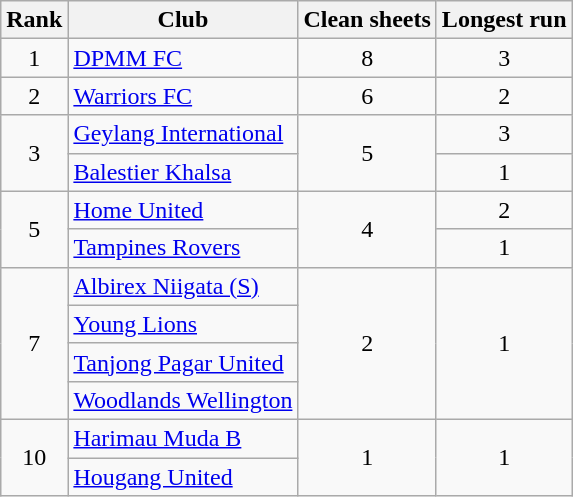<table class="wikitable sortable" style="text-align:center">
<tr>
<th>Rank</th>
<th>Club</th>
<th>Clean sheets</th>
<th>Longest run</th>
</tr>
<tr>
<td>1</td>
<td align="left"> <a href='#'>DPMM FC</a></td>
<td>8</td>
<td>3</td>
</tr>
<tr>
<td>2</td>
<td align="left"><a href='#'>Warriors FC</a></td>
<td>6</td>
<td>2</td>
</tr>
<tr>
<td rowspan="2">3</td>
<td align="left"><a href='#'>Geylang International</a></td>
<td rowspan="2">5</td>
<td>3</td>
</tr>
<tr>
<td align="left"><a href='#'>Balestier Khalsa</a></td>
<td>1</td>
</tr>
<tr>
<td rowspan="2">5</td>
<td align="left"><a href='#'>Home United</a></td>
<td rowspan="2">4</td>
<td>2</td>
</tr>
<tr>
<td align="left"><a href='#'>Tampines Rovers</a></td>
<td>1</td>
</tr>
<tr>
<td rowspan="4">7</td>
<td align="left"> <a href='#'>Albirex Niigata (S)</a></td>
<td rowspan="4">2</td>
<td rowspan="4">1</td>
</tr>
<tr>
<td align="left"> <a href='#'>Young Lions</a></td>
</tr>
<tr>
<td align="left"><a href='#'>Tanjong Pagar United</a></td>
</tr>
<tr>
<td align="left"><a href='#'>Woodlands Wellington</a></td>
</tr>
<tr>
<td rowspan="2">10</td>
<td align="left"> <a href='#'>Harimau Muda B</a></td>
<td rowspan="2">1</td>
<td rowspan="2">1</td>
</tr>
<tr>
<td align="left"><a href='#'>Hougang United</a></td>
</tr>
</table>
